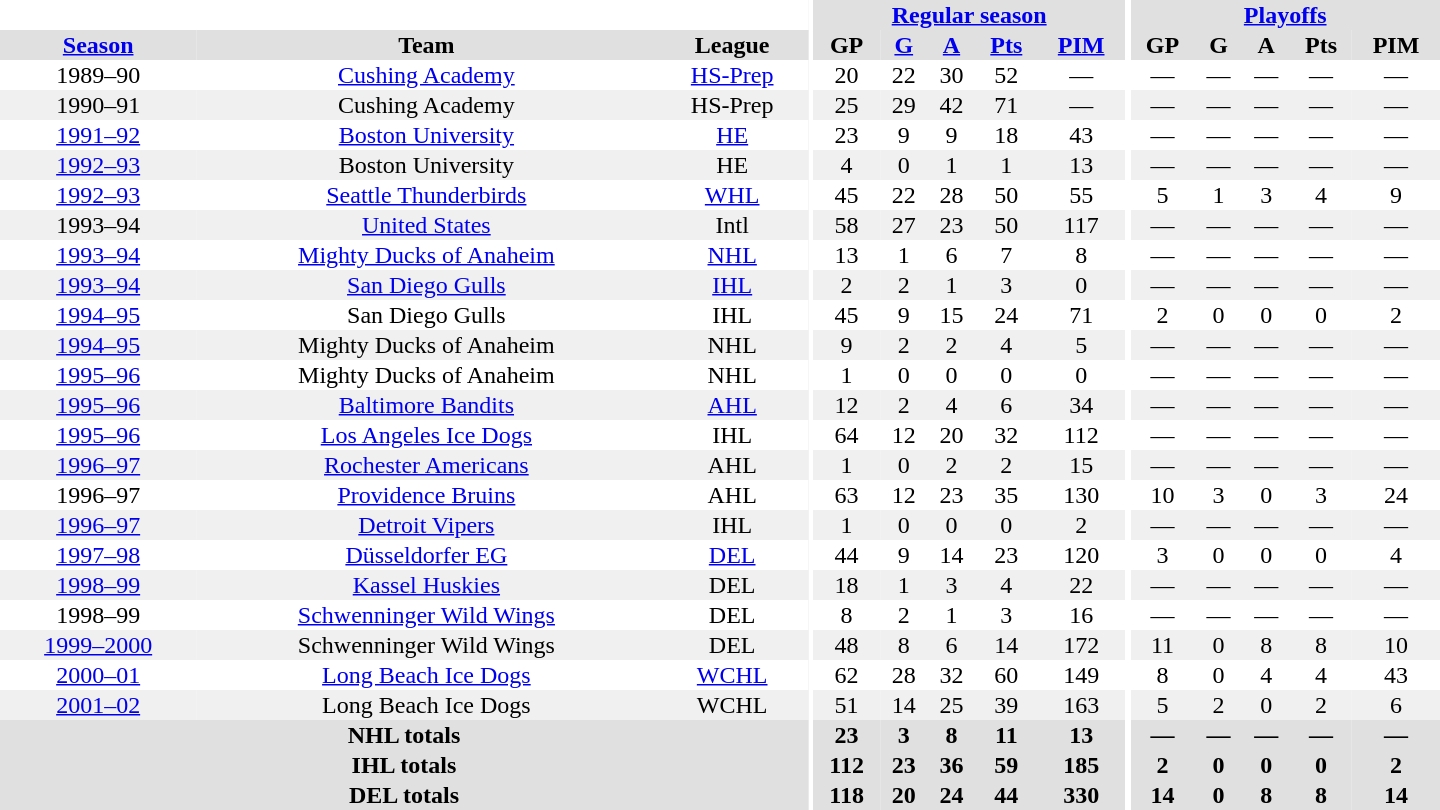<table border="0" cellpadding="1" cellspacing="0" style="text-align:center; width:60em">
<tr bgcolor="#e0e0e0">
<th colspan="3" bgcolor="#ffffff"></th>
<th rowspan="100" bgcolor="#ffffff"></th>
<th colspan="5"><a href='#'>Regular season</a></th>
<th rowspan="100" bgcolor="#ffffff"></th>
<th colspan="5"><a href='#'>Playoffs</a></th>
</tr>
<tr bgcolor="#e0e0e0">
<th><a href='#'>Season</a></th>
<th>Team</th>
<th>League</th>
<th>GP</th>
<th><a href='#'>G</a></th>
<th><a href='#'>A</a></th>
<th><a href='#'>Pts</a></th>
<th><a href='#'>PIM</a></th>
<th>GP</th>
<th>G</th>
<th>A</th>
<th>Pts</th>
<th>PIM</th>
</tr>
<tr>
<td>1989–90</td>
<td><a href='#'>Cushing Academy</a></td>
<td><a href='#'>HS-Prep</a></td>
<td>20</td>
<td>22</td>
<td>30</td>
<td>52</td>
<td>—</td>
<td>—</td>
<td>—</td>
<td>—</td>
<td>—</td>
<td>—</td>
</tr>
<tr bgcolor="#f0f0f0">
<td>1990–91</td>
<td>Cushing Academy</td>
<td>HS-Prep</td>
<td>25</td>
<td>29</td>
<td>42</td>
<td>71</td>
<td>—</td>
<td>—</td>
<td>—</td>
<td>—</td>
<td>—</td>
<td>—</td>
</tr>
<tr>
<td><a href='#'>1991–92</a></td>
<td><a href='#'>Boston University</a></td>
<td><a href='#'>HE</a></td>
<td>23</td>
<td>9</td>
<td>9</td>
<td>18</td>
<td>43</td>
<td>—</td>
<td>—</td>
<td>—</td>
<td>—</td>
<td>—</td>
</tr>
<tr bgcolor="#f0f0f0">
<td><a href='#'>1992–93</a></td>
<td>Boston University</td>
<td>HE</td>
<td>4</td>
<td>0</td>
<td>1</td>
<td>1</td>
<td>13</td>
<td>—</td>
<td>—</td>
<td>—</td>
<td>—</td>
<td>—</td>
</tr>
<tr>
<td><a href='#'>1992–93</a></td>
<td><a href='#'>Seattle Thunderbirds</a></td>
<td><a href='#'>WHL</a></td>
<td>45</td>
<td>22</td>
<td>28</td>
<td>50</td>
<td>55</td>
<td>5</td>
<td>1</td>
<td>3</td>
<td>4</td>
<td>9</td>
</tr>
<tr bgcolor="#f0f0f0">
<td>1993–94</td>
<td><a href='#'>United States</a></td>
<td>Intl</td>
<td>58</td>
<td>27</td>
<td>23</td>
<td>50</td>
<td>117</td>
<td>—</td>
<td>—</td>
<td>—</td>
<td>—</td>
<td>—</td>
</tr>
<tr>
<td><a href='#'>1993–94</a></td>
<td><a href='#'>Mighty Ducks of Anaheim</a></td>
<td><a href='#'>NHL</a></td>
<td>13</td>
<td>1</td>
<td>6</td>
<td>7</td>
<td>8</td>
<td>—</td>
<td>—</td>
<td>—</td>
<td>—</td>
<td>—</td>
</tr>
<tr bgcolor="#f0f0f0">
<td><a href='#'>1993–94</a></td>
<td><a href='#'>San Diego Gulls</a></td>
<td><a href='#'>IHL</a></td>
<td>2</td>
<td>2</td>
<td>1</td>
<td>3</td>
<td>0</td>
<td>—</td>
<td>—</td>
<td>—</td>
<td>—</td>
<td>—</td>
</tr>
<tr>
<td><a href='#'>1994–95</a></td>
<td>San Diego Gulls</td>
<td>IHL</td>
<td>45</td>
<td>9</td>
<td>15</td>
<td>24</td>
<td>71</td>
<td>2</td>
<td>0</td>
<td>0</td>
<td>0</td>
<td>2</td>
</tr>
<tr bgcolor="#f0f0f0">
<td><a href='#'>1994–95</a></td>
<td>Mighty Ducks of Anaheim</td>
<td>NHL</td>
<td>9</td>
<td>2</td>
<td>2</td>
<td>4</td>
<td>5</td>
<td>—</td>
<td>—</td>
<td>—</td>
<td>—</td>
<td>—</td>
</tr>
<tr>
<td><a href='#'>1995–96</a></td>
<td>Mighty Ducks of Anaheim</td>
<td>NHL</td>
<td>1</td>
<td>0</td>
<td>0</td>
<td>0</td>
<td>0</td>
<td>—</td>
<td>—</td>
<td>—</td>
<td>—</td>
<td>—</td>
</tr>
<tr bgcolor="#f0f0f0">
<td><a href='#'>1995–96</a></td>
<td><a href='#'>Baltimore Bandits</a></td>
<td><a href='#'>AHL</a></td>
<td>12</td>
<td>2</td>
<td>4</td>
<td>6</td>
<td>34</td>
<td>—</td>
<td>—</td>
<td>—</td>
<td>—</td>
<td>—</td>
</tr>
<tr>
<td><a href='#'>1995–96</a></td>
<td><a href='#'>Los Angeles Ice Dogs</a></td>
<td>IHL</td>
<td>64</td>
<td>12</td>
<td>20</td>
<td>32</td>
<td>112</td>
<td>—</td>
<td>—</td>
<td>—</td>
<td>—</td>
<td>—</td>
</tr>
<tr bgcolor="#f0f0f0">
<td><a href='#'>1996–97</a></td>
<td><a href='#'>Rochester Americans</a></td>
<td>AHL</td>
<td>1</td>
<td>0</td>
<td>2</td>
<td>2</td>
<td>15</td>
<td>—</td>
<td>—</td>
<td>—</td>
<td>—</td>
<td>—</td>
</tr>
<tr>
<td>1996–97</td>
<td><a href='#'>Providence Bruins</a></td>
<td>AHL</td>
<td>63</td>
<td>12</td>
<td>23</td>
<td>35</td>
<td>130</td>
<td>10</td>
<td>3</td>
<td>0</td>
<td>3</td>
<td>24</td>
</tr>
<tr bgcolor="#f0f0f0">
<td><a href='#'>1996–97</a></td>
<td><a href='#'>Detroit Vipers</a></td>
<td>IHL</td>
<td>1</td>
<td>0</td>
<td>0</td>
<td>0</td>
<td>2</td>
<td>—</td>
<td>—</td>
<td>—</td>
<td>—</td>
<td>—</td>
</tr>
<tr>
<td><a href='#'>1997–98</a></td>
<td><a href='#'>Düsseldorfer EG</a></td>
<td><a href='#'>DEL</a></td>
<td>44</td>
<td>9</td>
<td>14</td>
<td>23</td>
<td>120</td>
<td>3</td>
<td>0</td>
<td>0</td>
<td>0</td>
<td>4</td>
</tr>
<tr bgcolor="#f0f0f0">
<td><a href='#'>1998–99</a></td>
<td><a href='#'>Kassel Huskies</a></td>
<td>DEL</td>
<td>18</td>
<td>1</td>
<td>3</td>
<td>4</td>
<td>22</td>
<td>—</td>
<td>—</td>
<td>—</td>
<td>—</td>
<td>—</td>
</tr>
<tr>
<td>1998–99</td>
<td><a href='#'>Schwenninger Wild Wings</a></td>
<td>DEL</td>
<td>8</td>
<td>2</td>
<td>1</td>
<td>3</td>
<td>16</td>
<td>—</td>
<td>—</td>
<td>—</td>
<td>—</td>
<td>—</td>
</tr>
<tr bgcolor="#f0f0f0">
<td><a href='#'>1999–2000</a></td>
<td>Schwenninger Wild Wings</td>
<td>DEL</td>
<td>48</td>
<td>8</td>
<td>6</td>
<td>14</td>
<td>172</td>
<td>11</td>
<td>0</td>
<td>8</td>
<td>8</td>
<td>10</td>
</tr>
<tr>
<td><a href='#'>2000–01</a></td>
<td><a href='#'>Long Beach Ice Dogs</a></td>
<td><a href='#'>WCHL</a></td>
<td>62</td>
<td>28</td>
<td>32</td>
<td>60</td>
<td>149</td>
<td>8</td>
<td>0</td>
<td>4</td>
<td>4</td>
<td>43</td>
</tr>
<tr bgcolor="#f0f0f0">
<td><a href='#'>2001–02</a></td>
<td>Long Beach Ice Dogs</td>
<td>WCHL</td>
<td>51</td>
<td>14</td>
<td>25</td>
<td>39</td>
<td>163</td>
<td>5</td>
<td>2</td>
<td>0</td>
<td>2</td>
<td>6</td>
</tr>
<tr bgcolor="#e0e0e0">
<th colspan="3">NHL totals</th>
<th>23</th>
<th>3</th>
<th>8</th>
<th>11</th>
<th>13</th>
<th>—</th>
<th>—</th>
<th>—</th>
<th>—</th>
<th>—</th>
</tr>
<tr bgcolor="#e0e0e0">
<th colspan="3">IHL totals</th>
<th>112</th>
<th>23</th>
<th>36</th>
<th>59</th>
<th>185</th>
<th>2</th>
<th>0</th>
<th>0</th>
<th>0</th>
<th>2</th>
</tr>
<tr bgcolor="#e0e0e0">
<th colspan="3">DEL totals</th>
<th>118</th>
<th>20</th>
<th>24</th>
<th>44</th>
<th>330</th>
<th>14</th>
<th>0</th>
<th>8</th>
<th>8</th>
<th>14</th>
</tr>
</table>
